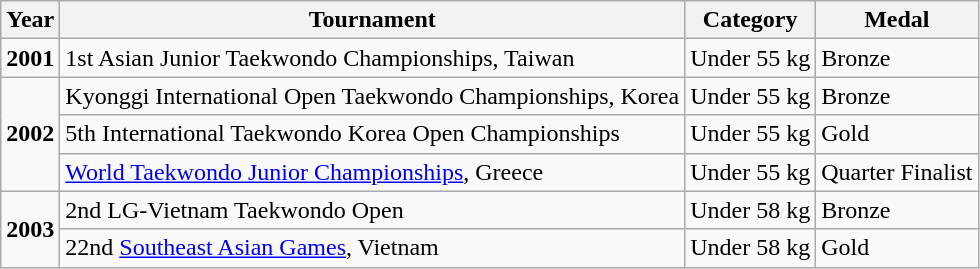<table class="wikitable">
<tr>
<th>Year</th>
<th>Tournament</th>
<th>Category</th>
<th>Medal</th>
</tr>
<tr>
<td><strong>2001</strong></td>
<td>1st Asian Junior Taekwondo Championships, Taiwan</td>
<td>Under 55 kg</td>
<td>Bronze</td>
</tr>
<tr>
<td rowspan="3"><strong>2002</strong></td>
<td>Kyonggi International Open Taekwondo Championships, Korea</td>
<td>Under 55 kg</td>
<td>Bronze</td>
</tr>
<tr>
<td>5th International Taekwondo Korea Open Championships</td>
<td>Under 55 kg</td>
<td>Gold</td>
</tr>
<tr>
<td><a href='#'>World Taekwondo Junior Championships</a>, Greece</td>
<td>Under 55 kg</td>
<td>Quarter Finalist</td>
</tr>
<tr>
<td rowspan="3"><strong>2003</strong></td>
<td>2nd LG-Vietnam Taekwondo Open</td>
<td>Under 58 kg</td>
<td>Bronze</td>
</tr>
<tr>
<td>22nd <a href='#'>Southeast Asian Games</a>, Vietnam</td>
<td>Under 58 kg</td>
<td>Gold</td>
</tr>
</table>
